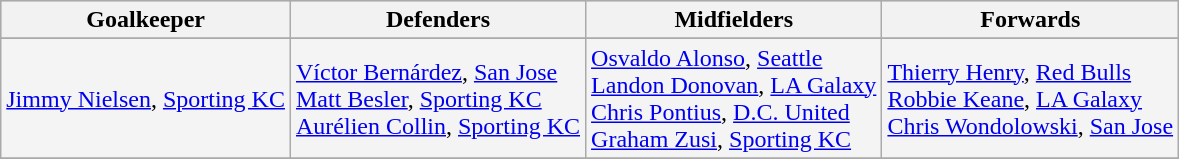<table class="wikitable">
<tr style="background:#cccccc;">
<th>Goalkeeper</th>
<th>Defenders</th>
<th>Midfielders</th>
<th>Forwards</th>
</tr>
<tr>
</tr>
<tr style="background:#f4f4f4;">
<td> <a href='#'>Jimmy Nielsen</a>, <a href='#'>Sporting KC</a></td>
<td> <a href='#'>Víctor Bernárdez</a>, <a href='#'>San Jose</a><br> <a href='#'>Matt Besler</a>, <a href='#'>Sporting KC</a><br> <a href='#'>Aurélien Collin</a>, <a href='#'>Sporting KC</a></td>
<td> <a href='#'>Osvaldo Alonso</a>, <a href='#'>Seattle</a><br> <a href='#'>Landon Donovan</a>, <a href='#'>LA Galaxy</a> <br> <a href='#'>Chris Pontius</a>, <a href='#'>D.C. United</a><br> <a href='#'>Graham Zusi</a>, <a href='#'>Sporting KC</a></td>
<td> <a href='#'>Thierry Henry</a>, <a href='#'>Red Bulls</a> <br> <a href='#'>Robbie Keane</a>, <a href='#'>LA Galaxy</a><br> <a href='#'>Chris Wondolowski</a>, <a href='#'>San Jose</a></td>
</tr>
<tr style="background:#f4f4f4;">
</tr>
</table>
